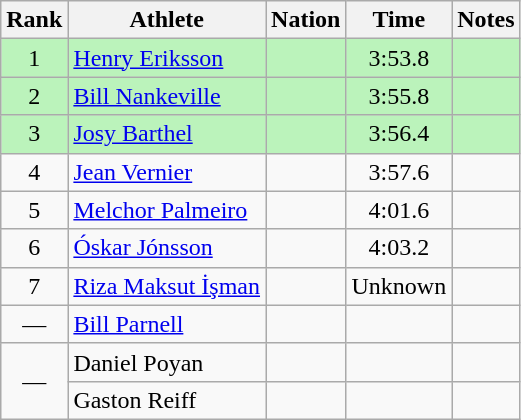<table class="wikitable sortable" style="text-align:center">
<tr>
<th>Rank</th>
<th>Athlete</th>
<th>Nation</th>
<th>Time</th>
<th>Notes</th>
</tr>
<tr bgcolor=bbf3bb>
<td>1</td>
<td align=left><a href='#'>Henry Eriksson</a></td>
<td align=left></td>
<td>3:53.8</td>
<td></td>
</tr>
<tr bgcolor=bbf3bb>
<td>2</td>
<td align=left><a href='#'>Bill Nankeville</a></td>
<td align=left></td>
<td>3:55.8</td>
<td></td>
</tr>
<tr bgcolor=bbf3bb>
<td>3</td>
<td align=left><a href='#'>Josy Barthel</a></td>
<td align=left></td>
<td>3:56.4</td>
<td></td>
</tr>
<tr>
<td>4</td>
<td align=left><a href='#'>Jean Vernier</a></td>
<td align=left></td>
<td>3:57.6</td>
<td></td>
</tr>
<tr>
<td>5</td>
<td align=left><a href='#'>Melchor Palmeiro</a></td>
<td align=left></td>
<td>4:01.6</td>
<td></td>
</tr>
<tr>
<td>6</td>
<td align=left><a href='#'>Óskar Jónsson</a></td>
<td align=left></td>
<td>4:03.2</td>
<td></td>
</tr>
<tr>
<td>7</td>
<td align=left><a href='#'>Riza Maksut İşman</a></td>
<td align=left></td>
<td data-sort-value=5:00.0>Unknown</td>
<td></td>
</tr>
<tr>
<td data-sort-value=8>—</td>
<td align=left><a href='#'>Bill Parnell</a></td>
<td align=left></td>
<td data-sort-value=6:00.0></td>
<td></td>
</tr>
<tr>
<td rowspan=2 data-sort-value=9>—</td>
<td align=left>Daniel Poyan</td>
<td align=left></td>
<td data-sort-value=9:99.9></td>
<td></td>
</tr>
<tr>
<td align=left>Gaston Reiff</td>
<td align=left></td>
<td data-sort-value=9:99.9></td>
<td></td>
</tr>
</table>
